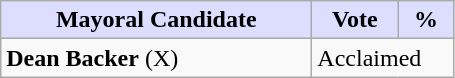<table class="wikitable">
<tr>
<th style="background:#ddf; width:200px;">Mayoral Candidate</th>
<th style="background:#ddf; width:50px;">Vote</th>
<th style="background:#ddf; width:30px;">%</th>
</tr>
<tr>
<td><strong>Dean Backer</strong> (X)</td>
<td colspan="2">Acclaimed</td>
</tr>
</table>
